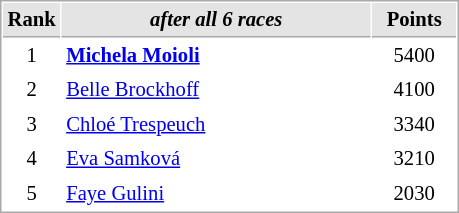<table cellspacing="1" cellpadding="3" style="border:1px solid #aaa; font-size:86%;">
<tr style="background:#e4e4e4;">
<th style="border-bottom:1px solid #aaa; width:10px;">Rank</th>
<th style="border-bottom:1px solid #aaa; width:200px;"><em>after all 6 races</em></th>
<th style="border-bottom:1px solid #aaa; width:50px;">Points</th>
</tr>
<tr>
<td align=center>1</td>
<td><strong> <a href='#'>Michela Moioli</a></strong></td>
<td align=center>5400</td>
</tr>
<tr>
<td align=center>2</td>
<td> <a href='#'>Belle Brockhoff</a></td>
<td align=center>4100</td>
</tr>
<tr>
<td align=center>3</td>
<td> <a href='#'>Chloé Trespeuch</a></td>
<td align=center>3340</td>
</tr>
<tr>
<td align=center>4</td>
<td> <a href='#'>Eva Samková</a></td>
<td align=center>3210</td>
</tr>
<tr>
<td align=center>5</td>
<td> <a href='#'>Faye Gulini</a></td>
<td align=center>2030</td>
</tr>
</table>
